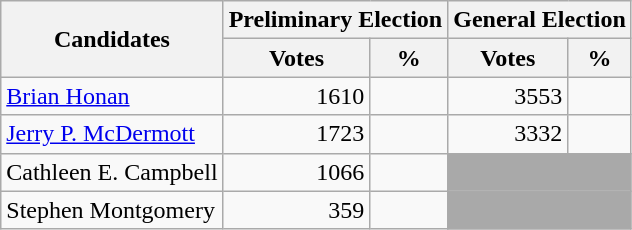<table class=wikitable>
<tr>
<th colspan=1 rowspan=2><strong>Candidates</strong></th>
<th colspan=2><strong>Preliminary Election</strong></th>
<th colspan=2><strong>General Election</strong></th>
</tr>
<tr>
<th>Votes</th>
<th>%</th>
<th>Votes</th>
<th>%</th>
</tr>
<tr>
<td><a href='#'>Brian Honan</a></td>
<td align="right">1610</td>
<td align="right"></td>
<td align="right">3553</td>
<td align="right"></td>
</tr>
<tr>
<td><a href='#'>Jerry P. McDermott</a></td>
<td align="right">1723</td>
<td align="right"></td>
<td align="right">3332</td>
<td align="right"></td>
</tr>
<tr>
<td>Cathleen E. Campbell</td>
<td align="right">1066</td>
<td align="right"></td>
<td colspan=2 bgcolor=darkgray> </td>
</tr>
<tr>
<td>Stephen Montgomery</td>
<td align="right">359</td>
<td align="right"></td>
<td colspan=2 bgcolor=darkgray> </td>
</tr>
</table>
